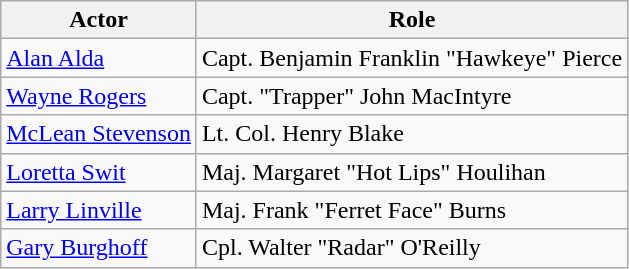<table class="wikitable">
<tr>
<th>Actor</th>
<th>Role</th>
</tr>
<tr>
<td><a href='#'>Alan Alda</a></td>
<td>Capt. Benjamin Franklin "Hawkeye" Pierce</td>
</tr>
<tr>
<td><a href='#'>Wayne Rogers</a></td>
<td>Capt. "Trapper" John MacIntyre</td>
</tr>
<tr>
<td><a href='#'>McLean Stevenson</a></td>
<td>Lt. Col. Henry Blake</td>
</tr>
<tr>
<td><a href='#'>Loretta Swit</a></td>
<td>Maj. Margaret "Hot Lips" Houlihan</td>
</tr>
<tr>
<td><a href='#'>Larry Linville</a></td>
<td>Maj. Frank "Ferret Face" Burns</td>
</tr>
<tr>
<td><a href='#'>Gary Burghoff</a></td>
<td>Cpl. Walter "Radar" O'Reilly</td>
</tr>
</table>
